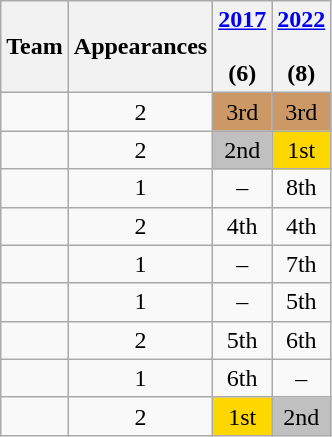<table class="wikitable"  style="text-align:center;">
<tr>
<th>Team</th>
<th>Appearances</th>
<th><a href='#'>2017</a><br><br>(6)</th>
<th><a href='#'>2022</a><br><br>(8)</th>
</tr>
<tr>
<td align=left></td>
<td>2</td>
<td bgcolor=cc9966>3rd</td>
<td bgcolor=cc9966>3rd</td>
</tr>
<tr>
<td align=left></td>
<td>2</td>
<td bgcolor=silver>2nd</td>
<td bgcolor=gold>1st</td>
</tr>
<tr>
<td align=left></td>
<td>1</td>
<td>–</td>
<td>8th</td>
</tr>
<tr>
<td align=left></td>
<td>2</td>
<td>4th</td>
<td>4th</td>
</tr>
<tr>
<td align=left></td>
<td>1</td>
<td>–</td>
<td>7th</td>
</tr>
<tr>
<td align=left></td>
<td>1</td>
<td>–</td>
<td>5th</td>
</tr>
<tr>
<td align=left></td>
<td>2</td>
<td>5th</td>
<td>6th</td>
</tr>
<tr>
<td align=left></td>
<td>1</td>
<td>6th</td>
<td>–</td>
</tr>
<tr>
<td align=left></td>
<td>2</td>
<td bgcolor=gold>1st</td>
<td bgcolor=silver>2nd</td>
</tr>
</table>
